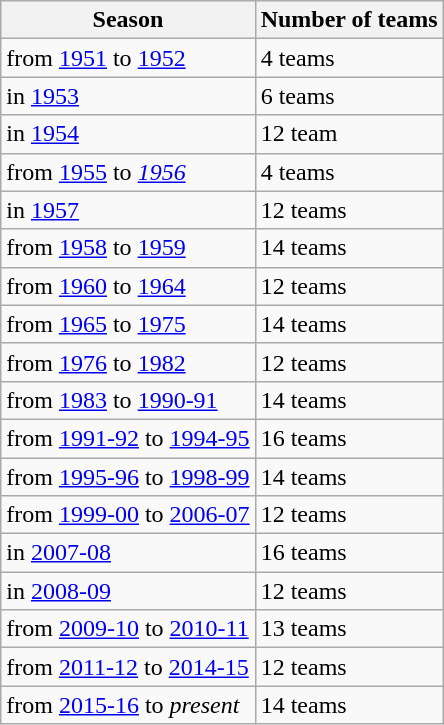<table class="wikitable collapsible collapsed">
<tr>
<th>Season</th>
<th>Number of teams</th>
</tr>
<tr>
<td>from <a href='#'>1951</a> to <a href='#'>1952</a></td>
<td>4 teams</td>
</tr>
<tr>
<td>in <a href='#'>1953</a></td>
<td>6 teams</td>
</tr>
<tr>
<td>in <a href='#'>1954</a></td>
<td>12 team</td>
</tr>
<tr>
<td>from <a href='#'>1955</a> to <em><a href='#'>1956</a></em></td>
<td>4 teams</td>
</tr>
<tr>
<td>in <a href='#'>1957</a></td>
<td>12 teams</td>
</tr>
<tr>
<td>from <a href='#'>1958</a> to <a href='#'>1959</a></td>
<td>14 teams</td>
</tr>
<tr>
<td>from <a href='#'>1960</a> to <a href='#'>1964</a></td>
<td>12 teams</td>
</tr>
<tr>
<td>from <a href='#'>1965</a> to <a href='#'>1975</a></td>
<td>14 teams</td>
</tr>
<tr>
<td>from <a href='#'>1976</a> to <a href='#'>1982</a></td>
<td>12 teams</td>
</tr>
<tr>
<td>from <a href='#'>1983</a> to <a href='#'>1990-91</a></td>
<td>14 teams</td>
</tr>
<tr>
<td>from <a href='#'>1991-92</a> to <a href='#'>1994-95</a></td>
<td>16 teams</td>
</tr>
<tr>
<td>from <a href='#'>1995-96</a> to <a href='#'>1998-99</a></td>
<td>14 teams</td>
</tr>
<tr>
<td>from <a href='#'>1999-00</a> to <a href='#'>2006-07</a></td>
<td>12 teams</td>
</tr>
<tr>
<td>in <a href='#'>2007-08</a></td>
<td>16 teams</td>
</tr>
<tr>
<td>in <a href='#'>2008-09</a></td>
<td>12 teams</td>
</tr>
<tr>
<td>from <a href='#'>2009-10</a> to <a href='#'>2010-11</a></td>
<td>13 teams</td>
</tr>
<tr>
<td>from <a href='#'>2011-12</a> to <a href='#'>2014-15</a></td>
<td>12 teams</td>
</tr>
<tr>
<td>from <a href='#'>2015-16</a> to <em>present</em></td>
<td>14 teams</td>
</tr>
</table>
